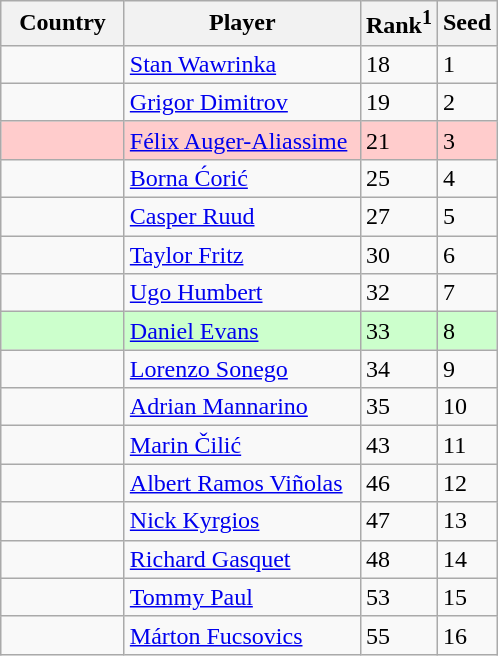<table class="sortable wikitable nowrap">
<tr>
<th width="75">Country</th>
<th width="150">Player</th>
<th>Rank<sup>1</sup></th>
<th>Seed</th>
</tr>
<tr>
<td></td>
<td><a href='#'>Stan Wawrinka</a></td>
<td>18</td>
<td>1</td>
</tr>
<tr>
<td></td>
<td><a href='#'>Grigor Dimitrov</a></td>
<td>19</td>
<td>2</td>
</tr>
<tr style="background:#fcc;">
<td></td>
<td><a href='#'>Félix Auger-Aliassime</a></td>
<td>21</td>
<td>3</td>
</tr>
<tr>
<td></td>
<td><a href='#'>Borna Ćorić</a></td>
<td>25</td>
<td>4</td>
</tr>
<tr>
<td></td>
<td><a href='#'>Casper Ruud</a></td>
<td>27</td>
<td>5</td>
</tr>
<tr>
<td></td>
<td><a href='#'>Taylor Fritz</a></td>
<td>30</td>
<td>6</td>
</tr>
<tr>
<td></td>
<td><a href='#'>Ugo Humbert</a></td>
<td>32</td>
<td>7</td>
</tr>
<tr style="background:#cfc;">
<td></td>
<td><a href='#'>Daniel Evans</a></td>
<td>33</td>
<td>8</td>
</tr>
<tr>
<td></td>
<td><a href='#'>Lorenzo Sonego</a></td>
<td>34</td>
<td>9</td>
</tr>
<tr>
<td></td>
<td><a href='#'>Adrian Mannarino</a></td>
<td>35</td>
<td>10</td>
</tr>
<tr>
<td></td>
<td><a href='#'>Marin Čilić</a></td>
<td>43</td>
<td>11</td>
</tr>
<tr>
<td></td>
<td><a href='#'>Albert Ramos Viñolas</a></td>
<td>46</td>
<td>12</td>
</tr>
<tr>
<td></td>
<td><a href='#'>Nick Kyrgios</a></td>
<td>47</td>
<td>13</td>
</tr>
<tr>
<td></td>
<td><a href='#'>Richard Gasquet</a></td>
<td>48</td>
<td>14</td>
</tr>
<tr>
<td></td>
<td><a href='#'>Tommy Paul</a></td>
<td>53</td>
<td>15</td>
</tr>
<tr>
<td></td>
<td><a href='#'>Márton Fucsovics</a></td>
<td>55</td>
<td>16</td>
</tr>
</table>
